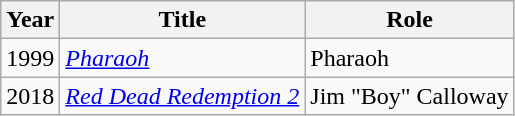<table class="wikitable sortable">
<tr>
<th>Year</th>
<th>Title</th>
<th>Role</th>
</tr>
<tr>
<td>1999</td>
<td><em><a href='#'>Pharaoh</a></em></td>
<td>Pharaoh</td>
</tr>
<tr>
<td>2018</td>
<td><em><a href='#'>Red Dead Redemption 2</a></em></td>
<td>Jim "Boy" Calloway</td>
</tr>
</table>
